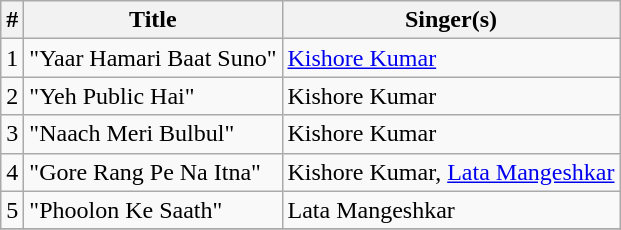<table class="wikitable">
<tr>
<th>#</th>
<th>Title</th>
<th>Singer(s)</th>
</tr>
<tr>
<td>1</td>
<td>"Yaar Hamari Baat Suno"</td>
<td><a href='#'>Kishore Kumar</a></td>
</tr>
<tr>
<td>2</td>
<td>"Yeh Public Hai"</td>
<td>Kishore Kumar</td>
</tr>
<tr>
<td>3</td>
<td>"Naach Meri Bulbul"</td>
<td>Kishore Kumar</td>
</tr>
<tr>
<td>4</td>
<td>"Gore Rang Pe Na Itna"</td>
<td>Kishore Kumar, <a href='#'>Lata Mangeshkar</a></td>
</tr>
<tr>
<td>5</td>
<td>"Phoolon Ke Saath"</td>
<td>Lata Mangeshkar</td>
</tr>
<tr>
</tr>
</table>
